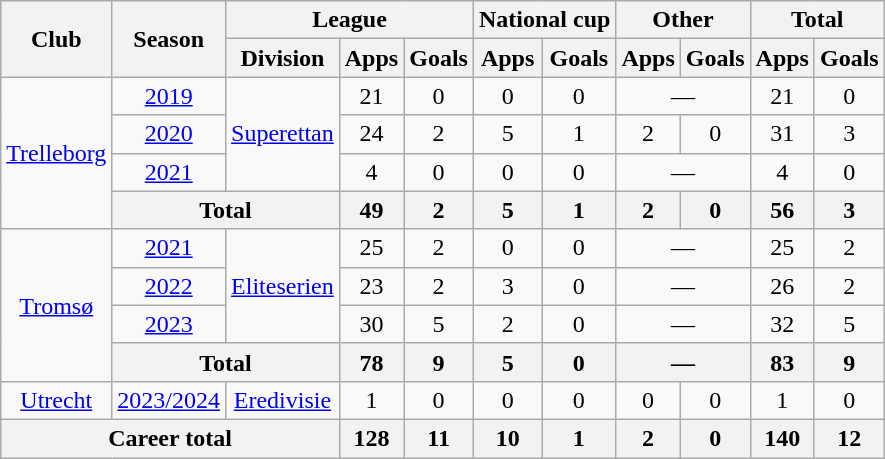<table class="wikitable" style="text-align: center;">
<tr>
<th rowspan="2">Club</th>
<th rowspan="2">Season</th>
<th colspan="3">League</th>
<th colspan="2">National cup</th>
<th colspan="2">Other</th>
<th colspan="2">Total</th>
</tr>
<tr>
<th>Division</th>
<th>Apps</th>
<th>Goals</th>
<th>Apps</th>
<th>Goals</th>
<th>Apps</th>
<th>Goals</th>
<th>Apps</th>
<th>Goals</th>
</tr>
<tr>
<td rowspan="4"><a href='#'>Trelleborg</a></td>
<td><a href='#'>2019</a></td>
<td rowspan="3"><a href='#'>Superettan</a></td>
<td>21</td>
<td>0</td>
<td>0</td>
<td>0</td>
<td colspan="2">—</td>
<td>21</td>
<td>0</td>
</tr>
<tr>
<td><a href='#'>2020</a></td>
<td>24</td>
<td>2</td>
<td>5</td>
<td>1</td>
<td>2</td>
<td>0</td>
<td>31</td>
<td>3</td>
</tr>
<tr>
<td><a href='#'>2021</a></td>
<td>4</td>
<td>0</td>
<td>0</td>
<td>0</td>
<td colspan="2">—</td>
<td>4</td>
<td>0</td>
</tr>
<tr>
<th colspan="2">Total</th>
<th>49</th>
<th>2</th>
<th>5</th>
<th>1</th>
<th>2</th>
<th>0</th>
<th>56</th>
<th>3</th>
</tr>
<tr>
<td rowspan="4"><a href='#'>Tromsø</a></td>
<td><a href='#'>2021</a></td>
<td rowspan="3"><a href='#'>Eliteserien</a></td>
<td>25</td>
<td>2</td>
<td>0</td>
<td>0</td>
<td colspan="2">—</td>
<td>25</td>
<td>2</td>
</tr>
<tr>
<td><a href='#'>2022</a></td>
<td>23</td>
<td>2</td>
<td>3</td>
<td>0</td>
<td colspan="2">—</td>
<td>26</td>
<td>2</td>
</tr>
<tr>
<td><a href='#'>2023</a></td>
<td>30</td>
<td>5</td>
<td>2</td>
<td>0</td>
<td colspan="2">—</td>
<td>32</td>
<td>5</td>
</tr>
<tr>
<th colspan="2">Total</th>
<th>78</th>
<th>9</th>
<th>5</th>
<th>0</th>
<th colspan="2">—</th>
<th>83</th>
<th>9</th>
</tr>
<tr>
<td><a href='#'>Utrecht</a></td>
<td><a href='#'>2023/2024</a></td>
<td><a href='#'>Eredivisie</a></td>
<td>1</td>
<td>0</td>
<td>0</td>
<td>0</td>
<td>0</td>
<td>0</td>
<td>1</td>
<td>0</td>
</tr>
<tr>
<th colspan="3">Career total</th>
<th>128</th>
<th>11</th>
<th>10</th>
<th>1</th>
<th>2</th>
<th>0</th>
<th>140</th>
<th>12</th>
</tr>
</table>
